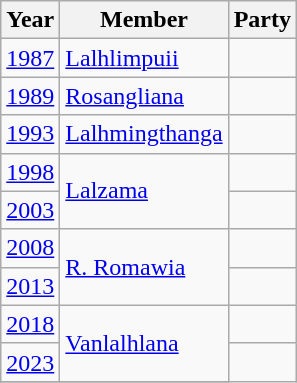<table class="wikitable sortable">
<tr>
<th>Year</th>
<th>Member</th>
<th colspan=2>Party</th>
</tr>
<tr>
<td><a href='#'>1987</a></td>
<td><a href='#'>Lalhlimpuii</a></td>
<td></td>
</tr>
<tr>
<td><a href='#'>1989</a></td>
<td><a href='#'>Rosangliana</a></td>
<td></td>
</tr>
<tr>
<td><a href='#'>1993</a></td>
<td><a href='#'>Lalhmingthanga</a></td>
<td></td>
</tr>
<tr>
<td><a href='#'>1998</a></td>
<td rowspan=2><a href='#'>Lalzama</a></td>
<td></td>
</tr>
<tr>
<td><a href='#'>2003</a></td>
</tr>
<tr>
<td><a href='#'>2008</a></td>
<td rowspan=2><a href='#'>R. Romawia</a></td>
<td></td>
</tr>
<tr>
<td><a href='#'>2013</a></td>
</tr>
<tr>
<td><a href='#'>2018</a></td>
<td rowspan=2><a href='#'>Vanlalhlana</a></td>
<td></td>
</tr>
<tr>
<td><a href='#'>2023</a></td>
</tr>
<tr>
</tr>
</table>
